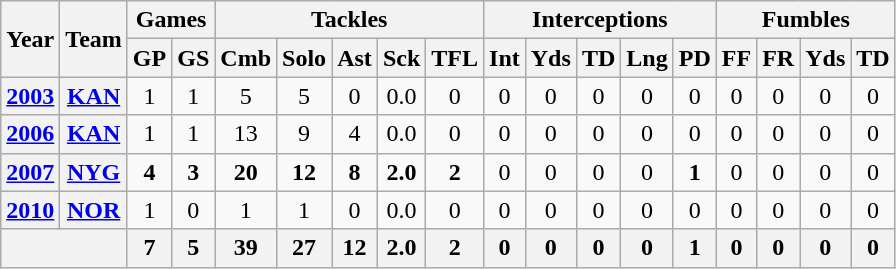<table class="wikitable" style="text-align:center">
<tr>
<th rowspan="2">Year</th>
<th rowspan="2">Team</th>
<th colspan="2">Games</th>
<th colspan="5">Tackles</th>
<th colspan="5">Interceptions</th>
<th colspan="4">Fumbles</th>
</tr>
<tr>
<th>GP</th>
<th>GS</th>
<th>Cmb</th>
<th>Solo</th>
<th>Ast</th>
<th>Sck</th>
<th>TFL</th>
<th>Int</th>
<th>Yds</th>
<th>TD</th>
<th>Lng</th>
<th>PD</th>
<th>FF</th>
<th>FR</th>
<th>Yds</th>
<th>TD</th>
</tr>
<tr>
<th><a href='#'>2003</a></th>
<th><a href='#'>KAN</a></th>
<td>1</td>
<td>1</td>
<td>5</td>
<td>5</td>
<td>0</td>
<td>0.0</td>
<td>0</td>
<td>0</td>
<td>0</td>
<td>0</td>
<td>0</td>
<td>0</td>
<td>0</td>
<td>0</td>
<td>0</td>
<td>0</td>
</tr>
<tr>
<th><a href='#'>2006</a></th>
<th><a href='#'>KAN</a></th>
<td>1</td>
<td>1</td>
<td>13</td>
<td>9</td>
<td>4</td>
<td>0.0</td>
<td>0</td>
<td>0</td>
<td>0</td>
<td>0</td>
<td>0</td>
<td>0</td>
<td>0</td>
<td>0</td>
<td>0</td>
<td>0</td>
</tr>
<tr>
<th><a href='#'>2007</a></th>
<th><a href='#'>NYG</a></th>
<td><strong>4</strong></td>
<td><strong>3</strong></td>
<td><strong>20</strong></td>
<td><strong>12</strong></td>
<td><strong>8</strong></td>
<td><strong>2.0</strong></td>
<td><strong>2</strong></td>
<td>0</td>
<td>0</td>
<td>0</td>
<td>0</td>
<td><strong>1</strong></td>
<td>0</td>
<td>0</td>
<td>0</td>
<td>0</td>
</tr>
<tr>
<th><a href='#'>2010</a></th>
<th><a href='#'>NOR</a></th>
<td>1</td>
<td>0</td>
<td>1</td>
<td>1</td>
<td>0</td>
<td>0.0</td>
<td>0</td>
<td>0</td>
<td>0</td>
<td>0</td>
<td>0</td>
<td>0</td>
<td>0</td>
<td>0</td>
<td>0</td>
<td>0</td>
</tr>
<tr>
<th colspan="2"></th>
<th>7</th>
<th>5</th>
<th>39</th>
<th>27</th>
<th>12</th>
<th>2.0</th>
<th>2</th>
<th>0</th>
<th>0</th>
<th>0</th>
<th>0</th>
<th>1</th>
<th>0</th>
<th>0</th>
<th>0</th>
<th>0</th>
</tr>
</table>
